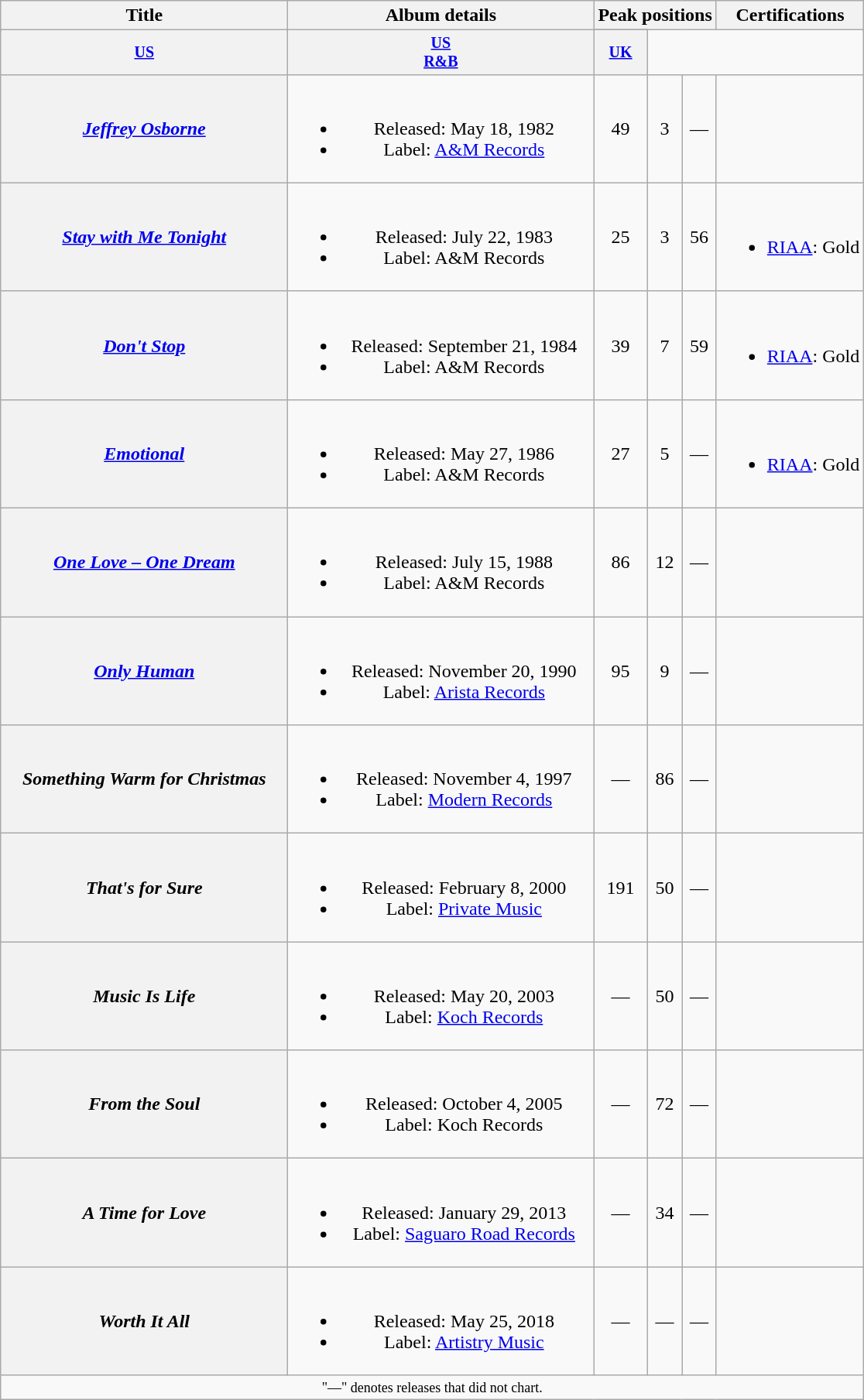<table class="wikitable plainrowheaders" style="text-align:center;" border="1">
<tr>
<th scope="col" rowspan="2" style="width:15em;">Title</th>
<th scope="col" rowspan="2" style="width:16em;">Album details</th>
<th scope="col" colspan="3">Peak positions</th>
<th scope="col" rowspan="2">Certifications</th>
</tr>
<tr>
</tr>
<tr style="font-size:smaller;">
<th style="width:40px;"><a href='#'>US</a><br></th>
<th style="width:40px;"><a href='#'>US<br>R&B</a><br></th>
<th style="width:40px;"><a href='#'>UK</a><br></th>
</tr>
<tr>
<th scope="row"><a href='#'><em>Jeffrey Osborne</em></a></th>
<td><br><ul><li>Released: May 18, 1982</li><li>Label: <a href='#'>A&M Records</a></li></ul></td>
<td>49</td>
<td>3</td>
<td>—</td>
<td></td>
</tr>
<tr>
<th scope="row"><a href='#'><em>Stay with Me Tonight</em></a></th>
<td><br><ul><li>Released: July 22, 1983</li><li>Label: A&M Records</li></ul></td>
<td>25</td>
<td>3</td>
<td>56</td>
<td><br><ul><li><a href='#'>RIAA</a>: Gold</li></ul></td>
</tr>
<tr>
<th scope="row"><a href='#'><em>Don't Stop</em></a></th>
<td><br><ul><li>Released: September 21, 1984</li><li>Label: A&M Records</li></ul></td>
<td>39</td>
<td>7</td>
<td>59</td>
<td><br><ul><li><a href='#'>RIAA</a>: Gold</li></ul></td>
</tr>
<tr>
<th scope="row"><a href='#'><em>Emotional</em></a></th>
<td><br><ul><li>Released: May 27, 1986</li><li>Label: A&M Records</li></ul></td>
<td>27</td>
<td>5</td>
<td>—</td>
<td><br><ul><li><a href='#'>RIAA</a>: Gold</li></ul></td>
</tr>
<tr>
<th scope="row"><em><a href='#'>One Love – One Dream</a></em></th>
<td><br><ul><li>Released: July 15, 1988</li><li>Label: A&M Records</li></ul></td>
<td>86</td>
<td>12</td>
<td>—</td>
<td></td>
</tr>
<tr>
<th scope="row"><em><a href='#'>Only Human</a></em></th>
<td><br><ul><li>Released: November 20, 1990</li><li>Label: <a href='#'>Arista Records</a></li></ul></td>
<td>95</td>
<td>9</td>
<td>—</td>
<td></td>
</tr>
<tr>
<th scope="row"><em>Something Warm for Christmas</em></th>
<td><br><ul><li>Released: November 4, 1997</li><li>Label: <a href='#'>Modern Records</a></li></ul></td>
<td>—</td>
<td>86</td>
<td>—</td>
<td></td>
</tr>
<tr>
<th scope="row"><em>That's for Sure</em></th>
<td><br><ul><li>Released: February 8, 2000</li><li>Label: <a href='#'>Private Music</a></li></ul></td>
<td>191</td>
<td>50</td>
<td>—</td>
<td></td>
</tr>
<tr>
<th scope="row"><em>Music Is Life</em></th>
<td><br><ul><li>Released: May 20, 2003</li><li>Label: <a href='#'>Koch Records</a></li></ul></td>
<td>—</td>
<td>50</td>
<td>—</td>
<td></td>
</tr>
<tr>
<th scope="row"><em>From the Soul</em></th>
<td><br><ul><li>Released: October 4, 2005</li><li>Label: Koch Records</li></ul></td>
<td>—</td>
<td>72</td>
<td>—</td>
<td></td>
</tr>
<tr>
<th scope="row"><em>A Time for Love</em></th>
<td><br><ul><li>Released: January 29, 2013</li><li>Label: <a href='#'>Saguaro Road Records</a></li></ul></td>
<td>—</td>
<td>34</td>
<td>—</td>
<td></td>
</tr>
<tr>
<th scope="row"><em>Worth It All</em></th>
<td><br><ul><li>Released: May 25, 2018</li><li>Label: <a href='#'>Artistry Music</a></li></ul></td>
<td>—</td>
<td>—</td>
<td>—</td>
<td></td>
</tr>
<tr>
<td colspan="7" style="text-align:center; font-size:9pt;">"—" denotes releases that did not chart.</td>
</tr>
</table>
